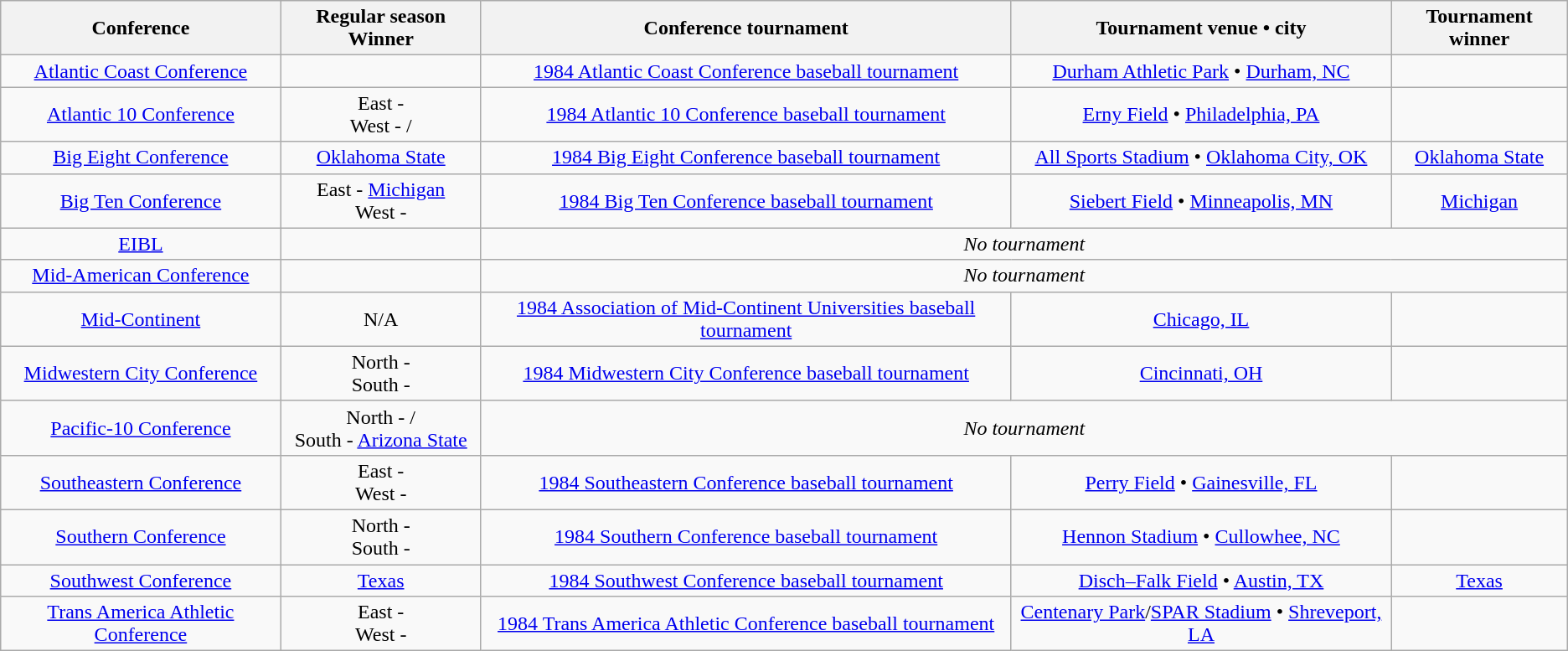<table class="wikitable" style="text-align:center;">
<tr>
<th>Conference</th>
<th>Regular season Winner</th>
<th>Conference tournament</th>
<th>Tournament venue • city</th>
<th>Tournament winner</th>
</tr>
<tr>
<td><a href='#'>Atlantic Coast Conference</a></td>
<td></td>
<td><a href='#'>1984 Atlantic Coast Conference baseball tournament</a></td>
<td><a href='#'>Durham Athletic Park</a> • <a href='#'>Durham, NC</a></td>
<td></td>
</tr>
<tr>
<td><a href='#'>Atlantic 10 Conference</a></td>
<td>East - <br>West - /</td>
<td><a href='#'>1984 Atlantic 10 Conference baseball tournament</a></td>
<td><a href='#'>Erny Field</a> • <a href='#'>Philadelphia, PA</a></td>
<td></td>
</tr>
<tr>
<td><a href='#'>Big Eight Conference</a></td>
<td><a href='#'>Oklahoma State</a></td>
<td><a href='#'>1984 Big Eight Conference baseball tournament</a></td>
<td><a href='#'>All Sports Stadium</a> • <a href='#'>Oklahoma City, OK</a></td>
<td><a href='#'>Oklahoma State</a></td>
</tr>
<tr>
<td><a href='#'>Big Ten Conference</a></td>
<td>East - <a href='#'>Michigan</a><br>West - </td>
<td><a href='#'>1984 Big Ten Conference baseball tournament</a></td>
<td><a href='#'>Siebert Field</a> • <a href='#'>Minneapolis, MN</a></td>
<td><a href='#'>Michigan</a></td>
</tr>
<tr>
<td><a href='#'>EIBL</a></td>
<td></td>
<td colspan=3><em>No tournament</em></td>
</tr>
<tr>
<td><a href='#'>Mid-American Conference</a></td>
<td></td>
<td colspan=3><em>No tournament</em></td>
</tr>
<tr>
<td><a href='#'>Mid-Continent</a></td>
<td>N/A</td>
<td><a href='#'>1984 Association of Mid-Continent Universities baseball tournament</a></td>
<td><a href='#'>Chicago, IL</a></td>
<td></td>
</tr>
<tr>
<td><a href='#'>Midwestern City Conference</a></td>
<td>North - <br>South - </td>
<td><a href='#'>1984 Midwestern City Conference baseball tournament</a></td>
<td><a href='#'>Cincinnati, OH</a></td>
<td></td>
</tr>
<tr>
<td><a href='#'>Pacific-10 Conference</a></td>
<td>North - /<br>South - <a href='#'>Arizona State</a></td>
<td colspan=3><em>No tournament</em></td>
</tr>
<tr>
<td><a href='#'>Southeastern Conference</a></td>
<td>East - <br>West - </td>
<td><a href='#'>1984 Southeastern Conference baseball tournament</a></td>
<td><a href='#'>Perry Field</a> • <a href='#'>Gainesville, FL</a></td>
<td></td>
</tr>
<tr>
<td><a href='#'>Southern Conference</a></td>
<td>North - <br>South - </td>
<td><a href='#'>1984 Southern Conference baseball tournament</a></td>
<td><a href='#'>Hennon Stadium</a> • <a href='#'>Cullowhee, NC</a></td>
<td></td>
</tr>
<tr>
<td><a href='#'>Southwest Conference</a></td>
<td><a href='#'>Texas</a></td>
<td><a href='#'>1984 Southwest Conference baseball tournament</a></td>
<td><a href='#'>Disch–Falk Field</a> • <a href='#'>Austin, TX</a></td>
<td><a href='#'>Texas</a></td>
</tr>
<tr>
<td><a href='#'>Trans America Athletic Conference</a></td>
<td>East - <br>West - </td>
<td><a href='#'>1984 Trans America Athletic Conference baseball tournament</a></td>
<td><a href='#'>Centenary Park</a>/<a href='#'>SPAR Stadium</a> • <a href='#'>Shreveport, LA</a></td>
<td></td>
</tr>
</table>
